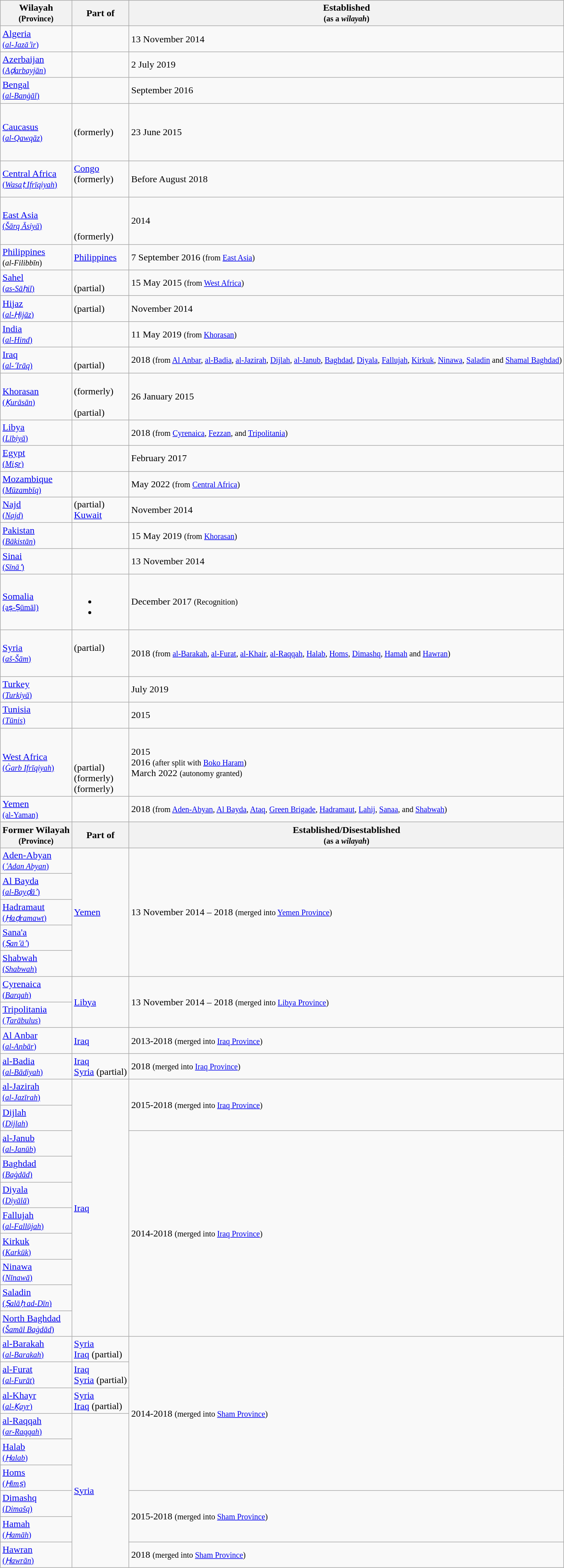<table class="wikitable sortable">
<tr>
<th>Wilayah<br><small>(Province)</small></th>
<th>Part of</th>
<th>Established<br><small>(as a <em>wilayah</em>)</small></th>
</tr>
<tr>
<td> <a href='#'>Algeria<br><small>(<em>al-Jazāʾir</em>)</small></a></td>
<td></td>
<td>13 November 2014</td>
</tr>
<tr>
<td> <a href='#'>Azerbaijan<br><small>(<em>Aḏarbayjān</em>)</small></a></td>
<td></td>
<td>2 July 2019</td>
</tr>
<tr>
<td> <a href='#'>Bengal<br><small>(<em>al-Banġāl</em>)</small></a></td>
<td></td>
<td>September 2016</td>
</tr>
<tr>
<td> <a href='#'>Caucasus<br><small>(<em>al-Qawqāz</em>)</small></a></td>
<td><br><br> (formerly)<br><br><em></em><br><em></em></td>
<td>23 June 2015</td>
</tr>
<tr>
<td> <a href='#'>Central Africa<br><small>(<em>Wasaṭ Ifrīqiyah</em>)</small></a></td>
<td> <a href='#'>Congo</a><br> (formerly)<br><br></td>
<td>Before August 2018</td>
</tr>
<tr>
<td> <a href='#'>East Asia<br><small>(<em>Šārq Āsiyā</em>)</small></a></td>
<td><br><br><br> (formerly)</td>
<td>2014</td>
</tr>
<tr>
<td> <a href='#'>Philippines</a><br><small>(<em>al-Filibbīn</em>)</small></td>
<td> <a href='#'>Philippines</a></td>
<td>7 September 2016 <small>(from <a href='#'>East Asia</a>)</small></td>
</tr>
<tr>
<td> <a href='#'>Sahel<br><small>(<em>as-Sāḥil</em>)</small></a></td>
<td><br> (partial)<br></td>
<td>15 May 2015 <small>(from <a href='#'>West Africa</a>)</small></td>
</tr>
<tr>
<td> <a href='#'>Hijaz<br><small>(<em>al-Ḥijāz</em>)</small></a></td>
<td> (partial)</td>
<td>November 2014</td>
</tr>
<tr>
<td> <a href='#'>India<br><small>(<em>al-Hind</em>)</small></a></td>
<td></td>
<td>11 May 2019 <small>(from <a href='#'>Khorasan</a>)</small></td>
</tr>
<tr>
<td> <a href='#'>Iraq<br><small>(<em>al-ʿIrāq</em>)</small></a></td>
<td><br> (partial)</td>
<td>2018 <small>(from <a href='#'>Al Anbar</a>, <a href='#'>al-Badia</a>, <a href='#'>al-Jazirah</a>, <a href='#'>Dijlah</a>, <a href='#'>al-Janub</a>, <a href='#'>Baghdad</a>, <a href='#'>Diyala</a>, <a href='#'>Fallujah</a>, <a href='#'>Kirkuk</a>, <a href='#'>Ninawa</a>, <a href='#'>Saladin</a> and <a href='#'>Shamal Baghdad</a>)</small></td>
</tr>
<tr>
<td> <a href='#'>Khorasan<br><small>(<em>Ḵurāsān</em>)</small></a></td>
<td><br> (formerly)<br><br> (partial)<br></td>
<td>26 January 2015</td>
</tr>
<tr>
<td> <a href='#'>Libya<br><small>(<em>Lībiyā</em>)</small></a></td>
<td></td>
<td>2018 <small>(from <a href='#'>Cyrenaica</a>, <a href='#'>Fezzan</a>, and <a href='#'>Tripolitania</a>)</small></td>
</tr>
<tr>
<td> <a href='#'>Egypt<br><small>(<em>Miṣr</em>)</small></a></td>
<td></td>
<td>February 2017</td>
</tr>
<tr>
<td> <a href='#'>Mozambique<br><small>(<em>Mūzambīq</em>)</small></a></td>
<td></td>
<td>May 2022 <small>(from <a href='#'>Central Africa</a>)</small></td>
</tr>
<tr>
<td> <a href='#'>Najd<br><small>(<em>Najd</em>)</small></a></td>
<td> (partial)<br> <a href='#'>Kuwait</a></td>
<td>November 2014</td>
</tr>
<tr>
<td> <a href='#'>Pakistan<br><small>(<em>Bākistān</em>)</small></a></td>
<td></td>
<td>15 May 2019 <small>(from <a href='#'>Khorasan</a>)</small></td>
</tr>
<tr>
<td> <a href='#'>Sinai<br><small>(<em>Sīnāʼ</em>)</small></a></td>
<td></td>
<td>13 November 2014</td>
</tr>
<tr>
<td> <a href='#'>Somalia<br><small>(aṣ-Ṣūmāl)</small></a></td>
<td><br><ul><li></li><li></li></ul></td>
<td>December 2017 <small>(Recognition)</small></td>
</tr>
<tr>
<td> <a href='#'>Syria<br><small>(<em>aš-Šām</em>)</small></a></td>
<td><br> (partial)<br><br><br></td>
<td>2018 <small>(from <a href='#'>al-Barakah</a>, <a href='#'>al-Furat</a>, <a href='#'>al-Khair</a>, <a href='#'>al-Raqqah</a>, <a href='#'>Halab</a>, <a href='#'>Homs</a>, <a href='#'>Dimashq</a>, <a href='#'>Hamah</a> and <a href='#'>Hawran</a>)</small></td>
</tr>
<tr>
<td> <a href='#'>Turkey<br><small>(<em>Turkiyā</em>)</small></a></td>
<td></td>
<td>July 2019</td>
</tr>
<tr>
<td> <a href='#'>Tunisia<br><small>(<em>Tūnis</em>)</small></a></td>
<td></td>
<td>2015</td>
</tr>
<tr>
<td> <a href='#'>West Africa<br><small>(<em>Ġarb Ifrīqiyah</em>)</small></a></td>
<td><br><br><br> (partial)<br> (formerly)<br> (formerly)</td>
<td>2015<br>2016 <small>(after split with <a href='#'>Boko Haram</a>)</small><br>March 2022 <small>(autonomy granted)</small></td>
</tr>
<tr>
<td> <a href='#'>Yemen<br><small>(al-Yaman)</small></a></td>
<td></td>
<td>2018 <small>(from <a href='#'>Aden-Abyan</a>, <a href='#'>Al Bayda</a>, <a href='#'>Ataq</a>, <a href='#'>Green Brigade</a>, <a href='#'>Hadramaut</a>, <a href='#'>Lahij</a>, <a href='#'>Sanaa</a>, and <a href='#'>Shabwah</a>)</small></td>
</tr>
<tr>
<th>Former Wilayah<br><small>(Province)</small></th>
<th>Part of</th>
<th>Established/Disestablished<br><small>(as a <em>wilayah</em>)</small></th>
</tr>
<tr>
<td> <a href='#'>Aden-Abyan<br><small>(<em>ʿAdan Abyan</em>)</small></a></td>
<td rowspan="5"> <a href='#'>Yemen</a></td>
<td rowspan="5">13 November 2014 – 2018 <small>(merged into <a href='#'>Yemen Province</a>)</small></td>
</tr>
<tr>
<td> <a href='#'>Al Bayda<br><small>(<em>al-Bayḍāʾ</em>)</small></a></td>
</tr>
<tr>
<td> <a href='#'>Hadramaut<br><small>(<em>Ḥaḍramawt</em>)</small></a></td>
</tr>
<tr>
<td> <a href='#'>Sana'a<br><small>(<em>Ṣanʿāʾ</em>)</small></a></td>
</tr>
<tr>
<td> <a href='#'>Shabwah<br><small>(<em>Shabwah</em>)</small></a></td>
</tr>
<tr>
<td> <a href='#'>Cyrenaica<br><small>(<em>Barqah</em>)</small></a></td>
<td rowspan="2"> <a href='#'>Libya</a></td>
<td rowspan="2">13 November 2014 – 2018 <small>(merged into <a href='#'>Libya Province</a>)</small></td>
</tr>
<tr>
<td> <a href='#'>Tripolitania<br><small>(<em>Ṭarābulus</em>)</small></a></td>
</tr>
<tr>
<td> <a href='#'>Al Anbar<br><small>(<em>al-Anbār</em>)</small></a></td>
<td> <a href='#'>Iraq</a></td>
<td>2013-2018 <small>(merged into <a href='#'>Iraq Province</a>)</small></td>
</tr>
<tr>
<td> <a href='#'>al-Badia<br><small>(<em>al-Bādiyah</em>)</small></a></td>
<td> <a href='#'>Iraq</a><br> <a href='#'>Syria</a> (partial)</td>
<td>2018 <small>(merged into <a href='#'>Iraq Province</a>)</small></td>
</tr>
<tr>
<td> <a href='#'>al-Jazirah<br><small>(<em>al-Jazīrah</em>)</small></a></td>
<td rowspan="10"> <a href='#'>Iraq</a></td>
<td rowspan=2>2015-2018 <small>(merged into <a href='#'>Iraq Province</a>)</small></td>
</tr>
<tr>
<td> <a href='#'>Dijlah<br><small>(<em>Dijlah</em>)</small></a></td>
</tr>
<tr>
<td> <a href='#'>al-Janub<br><small>(<em>al-Janūb</em>)</small></a></td>
<td rowspan=8>2014-2018 <small>(merged into <a href='#'>Iraq Province</a>)</small></td>
</tr>
<tr>
<td> <a href='#'>Baghdad<br><small>(<em>Baġdād</em>)</small></a></td>
</tr>
<tr>
<td> <a href='#'>Diyala<br><small>(<em>Diyālā</em>)</small></a></td>
</tr>
<tr>
<td> <a href='#'>Fallujah<br><small>(<em>al-Fallūjah</em>)</small></a></td>
</tr>
<tr>
<td> <a href='#'>Kirkuk<br><small>(<em>Karkūk</em>)</small></a></td>
</tr>
<tr>
<td> <a href='#'>Ninawa<br><small>(<em>Nīnawā</em>)</small></a></td>
</tr>
<tr>
<td> <a href='#'>Saladin<br><small>(<em>Ṣalāḥ ad-Dīn</em>)</small></a></td>
</tr>
<tr>
<td> <a href='#'>North Baghdad<br><small>(<em>Šamāl Baġdād</em>)</small></a></td>
</tr>
<tr>
<td> <a href='#'>al-Barakah<br><small>(<em>al-Barakah</em>)</small></a></td>
<td> <a href='#'>Syria</a><br> <a href='#'>Iraq</a> (partial)</td>
<td rowspan=6>2014-2018 <small>(merged into <a href='#'>Sham Province</a>)</small></td>
</tr>
<tr>
<td> <a href='#'>al-Furat<br><small>(<em>al-Furāt</em>)</small></a></td>
<td> <a href='#'>Iraq</a><br> <a href='#'>Syria</a> (partial)</td>
</tr>
<tr>
<td> <a href='#'>al-Khayr<br><small>(<em>al-Ḵayr</em>)</small></a></td>
<td> <a href='#'>Syria</a><br> <a href='#'>Iraq</a> (partial)</td>
</tr>
<tr>
<td> <a href='#'>al-Raqqah<br><small>(<em>ar-Raqqah</em>)</small></a></td>
<td rowspan="6"> <a href='#'>Syria</a></td>
</tr>
<tr>
<td> <a href='#'>Halab<br><small>(<em>Ḥalab</em>)</small></a></td>
</tr>
<tr>
<td> <a href='#'>Homs<br><small>(<em>Ḥimṣ</em>)</small></a></td>
</tr>
<tr>
<td> <a href='#'>Dimashq<br><small>(<em>Dimašq</em>)</small></a></td>
<td rowspan="2">2015-2018 <small>(merged into <a href='#'>Sham Province</a>)</small></td>
</tr>
<tr>
<td> <a href='#'>Hamah<br><small>(<em>Ḥamāh</em>)</small></a></td>
</tr>
<tr>
<td> <a href='#'>Hawran<br><small>(<em>Ḥawrān</em>)</small></a></td>
<td>2018 <small>(merged into <a href='#'>Sham Province</a>)</small></td>
</tr>
</table>
